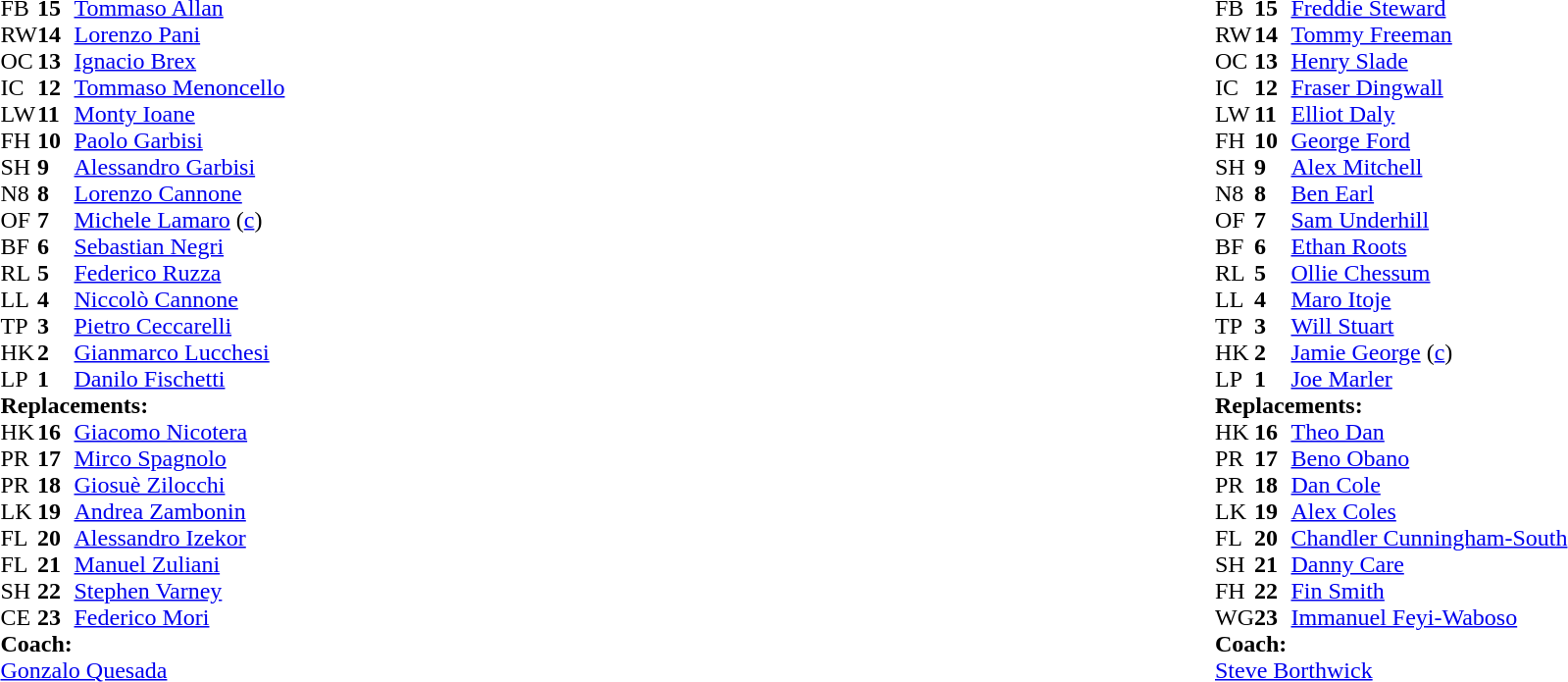<table style="width:100%">
<tr>
<td style="vertical-align:top; width:50%"><br><table cellspacing="0" cellpadding="0">
<tr>
<th width="25"></th>
<th width="25"></th>
</tr>
<tr>
<td>FB</td>
<td><strong>15</strong></td>
<td><a href='#'>Tommaso Allan</a></td>
</tr>
<tr>
<td>RW</td>
<td><strong>14</strong></td>
<td><a href='#'>Lorenzo Pani</a></td>
<td></td>
<td></td>
</tr>
<tr>
<td>OC</td>
<td><strong>13</strong></td>
<td><a href='#'>Ignacio Brex</a></td>
</tr>
<tr>
<td>IC</td>
<td><strong>12</strong></td>
<td><a href='#'>Tommaso Menoncello</a></td>
</tr>
<tr>
<td>LW</td>
<td><strong>11</strong></td>
<td><a href='#'>Monty Ioane</a></td>
</tr>
<tr>
<td>FH</td>
<td><strong>10</strong></td>
<td><a href='#'>Paolo Garbisi</a></td>
</tr>
<tr>
<td>SH</td>
<td><strong>9</strong></td>
<td><a href='#'>Alessandro Garbisi</a></td>
<td></td>
<td></td>
</tr>
<tr>
<td>N8</td>
<td><strong>8</strong></td>
<td><a href='#'>Lorenzo Cannone</a></td>
<td></td>
<td></td>
</tr>
<tr>
<td>OF</td>
<td><strong>7</strong></td>
<td><a href='#'>Michele Lamaro</a> (<a href='#'>c</a>)</td>
<td></td>
</tr>
<tr>
<td>BF</td>
<td><strong>6</strong></td>
<td><a href='#'>Sebastian Negri</a></td>
<td></td>
<td></td>
</tr>
<tr>
<td>RL</td>
<td><strong>5</strong></td>
<td><a href='#'>Federico Ruzza</a></td>
<td></td>
<td></td>
</tr>
<tr>
<td>LL</td>
<td><strong>4</strong></td>
<td><a href='#'>Niccolò Cannone</a></td>
</tr>
<tr>
<td>TP</td>
<td><strong>3</strong></td>
<td><a href='#'>Pietro Ceccarelli</a></td>
<td></td>
<td></td>
</tr>
<tr>
<td>HK</td>
<td><strong>2</strong></td>
<td><a href='#'>Gianmarco Lucchesi</a></td>
<td></td>
<td></td>
</tr>
<tr>
<td>LP</td>
<td><strong>1</strong></td>
<td><a href='#'>Danilo Fischetti</a></td>
<td></td>
<td></td>
</tr>
<tr>
<td colspan="3"><strong>Replacements:</strong></td>
</tr>
<tr>
<td>HK</td>
<td><strong>16</strong></td>
<td><a href='#'>Giacomo Nicotera</a></td>
<td></td>
<td></td>
</tr>
<tr>
<td>PR</td>
<td><strong>17</strong></td>
<td><a href='#'>Mirco Spagnolo</a></td>
<td></td>
<td></td>
</tr>
<tr>
<td>PR</td>
<td><strong>18</strong></td>
<td><a href='#'>Giosuè Zilocchi</a></td>
<td></td>
<td></td>
</tr>
<tr>
<td>LK</td>
<td><strong>19</strong></td>
<td><a href='#'>Andrea Zambonin</a></td>
<td></td>
<td></td>
</tr>
<tr>
<td>FL</td>
<td><strong>20</strong></td>
<td><a href='#'>Alessandro Izekor</a></td>
<td></td>
<td></td>
</tr>
<tr>
<td>FL</td>
<td><strong>21</strong></td>
<td><a href='#'>Manuel Zuliani</a></td>
<td></td>
<td></td>
</tr>
<tr>
<td>SH</td>
<td><strong>22</strong></td>
<td><a href='#'>Stephen Varney</a></td>
<td></td>
<td></td>
</tr>
<tr>
<td>CE</td>
<td><strong>23</strong></td>
<td><a href='#'>Federico Mori</a></td>
<td></td>
<td></td>
</tr>
<tr>
<td colspan="3"><strong>Coach:</strong></td>
</tr>
<tr>
<td colspan="3"><a href='#'>Gonzalo Quesada</a></td>
</tr>
</table>
</td>
<td style="vertical-align:top"></td>
<td style="vertical-align:top; width:50%"><br><table cellspacing="0" cellpadding="0" style="margin:auto">
<tr>
<th width="25"></th>
<th width="25"></th>
</tr>
<tr>
<td>FB</td>
<td><strong>15</strong></td>
<td><a href='#'>Freddie Steward</a></td>
</tr>
<tr>
<td>RW</td>
<td><strong>14</strong></td>
<td><a href='#'>Tommy Freeman</a></td>
<td></td>
<td></td>
</tr>
<tr>
<td>OC</td>
<td><strong>13</strong></td>
<td><a href='#'>Henry Slade</a></td>
</tr>
<tr>
<td>IC</td>
<td><strong>12</strong></td>
<td><a href='#'>Fraser Dingwall</a></td>
</tr>
<tr>
<td>LW</td>
<td><strong>11</strong></td>
<td><a href='#'>Elliot Daly</a></td>
<td></td>
</tr>
<tr>
<td>FH</td>
<td><strong>10</strong></td>
<td><a href='#'>George Ford</a></td>
<td></td>
<td></td>
</tr>
<tr>
<td>SH</td>
<td><strong>9</strong></td>
<td><a href='#'>Alex Mitchell</a></td>
<td></td>
<td></td>
</tr>
<tr>
<td>N8</td>
<td><strong>8</strong></td>
<td><a href='#'>Ben Earl</a></td>
</tr>
<tr>
<td>OF</td>
<td><strong>7</strong></td>
<td><a href='#'>Sam Underhill</a></td>
<td></td>
<td></td>
</tr>
<tr>
<td>BF</td>
<td><strong>6</strong></td>
<td><a href='#'>Ethan Roots</a></td>
</tr>
<tr>
<td>RL</td>
<td><strong>5</strong></td>
<td><a href='#'>Ollie Chessum</a></td>
<td></td>
<td></td>
</tr>
<tr>
<td>LL</td>
<td><strong>4</strong></td>
<td><a href='#'>Maro Itoje</a></td>
</tr>
<tr>
<td>TP</td>
<td><strong>3</strong></td>
<td><a href='#'>Will Stuart</a></td>
<td></td>
<td></td>
</tr>
<tr>
<td>HK</td>
<td><strong>2</strong></td>
<td><a href='#'>Jamie George</a> (<a href='#'>c</a>)</td>
<td></td>
<td></td>
</tr>
<tr>
<td>LP</td>
<td><strong>1</strong></td>
<td><a href='#'>Joe Marler</a></td>
<td></td>
<td></td>
</tr>
<tr>
<td colspan="3"><strong>Replacements:</strong></td>
</tr>
<tr>
<td>HK</td>
<td><strong>16</strong></td>
<td><a href='#'>Theo Dan</a></td>
<td></td>
<td></td>
</tr>
<tr>
<td>PR</td>
<td><strong>17</strong></td>
<td><a href='#'>Beno Obano</a></td>
<td></td>
<td></td>
</tr>
<tr>
<td>PR</td>
<td><strong>18</strong></td>
<td><a href='#'>Dan Cole</a></td>
<td></td>
<td></td>
</tr>
<tr>
<td>LK</td>
<td><strong>19</strong></td>
<td><a href='#'>Alex Coles</a></td>
<td></td>
<td></td>
</tr>
<tr>
<td>FL</td>
<td><strong>20</strong></td>
<td><a href='#'>Chandler Cunningham-South</a></td>
<td></td>
<td></td>
</tr>
<tr>
<td>SH</td>
<td><strong>21</strong></td>
<td><a href='#'>Danny Care</a></td>
<td></td>
<td></td>
</tr>
<tr>
<td>FH</td>
<td><strong>22</strong></td>
<td><a href='#'>Fin Smith</a></td>
<td></td>
<td></td>
</tr>
<tr>
<td>WG</td>
<td><strong>23</strong></td>
<td><a href='#'>Immanuel Feyi-Waboso</a></td>
<td></td>
<td></td>
</tr>
<tr>
<td colspan="3"><strong>Coach:</strong></td>
</tr>
<tr>
<td colspan="3"><a href='#'>Steve Borthwick</a></td>
</tr>
</table>
</td>
</tr>
</table>
